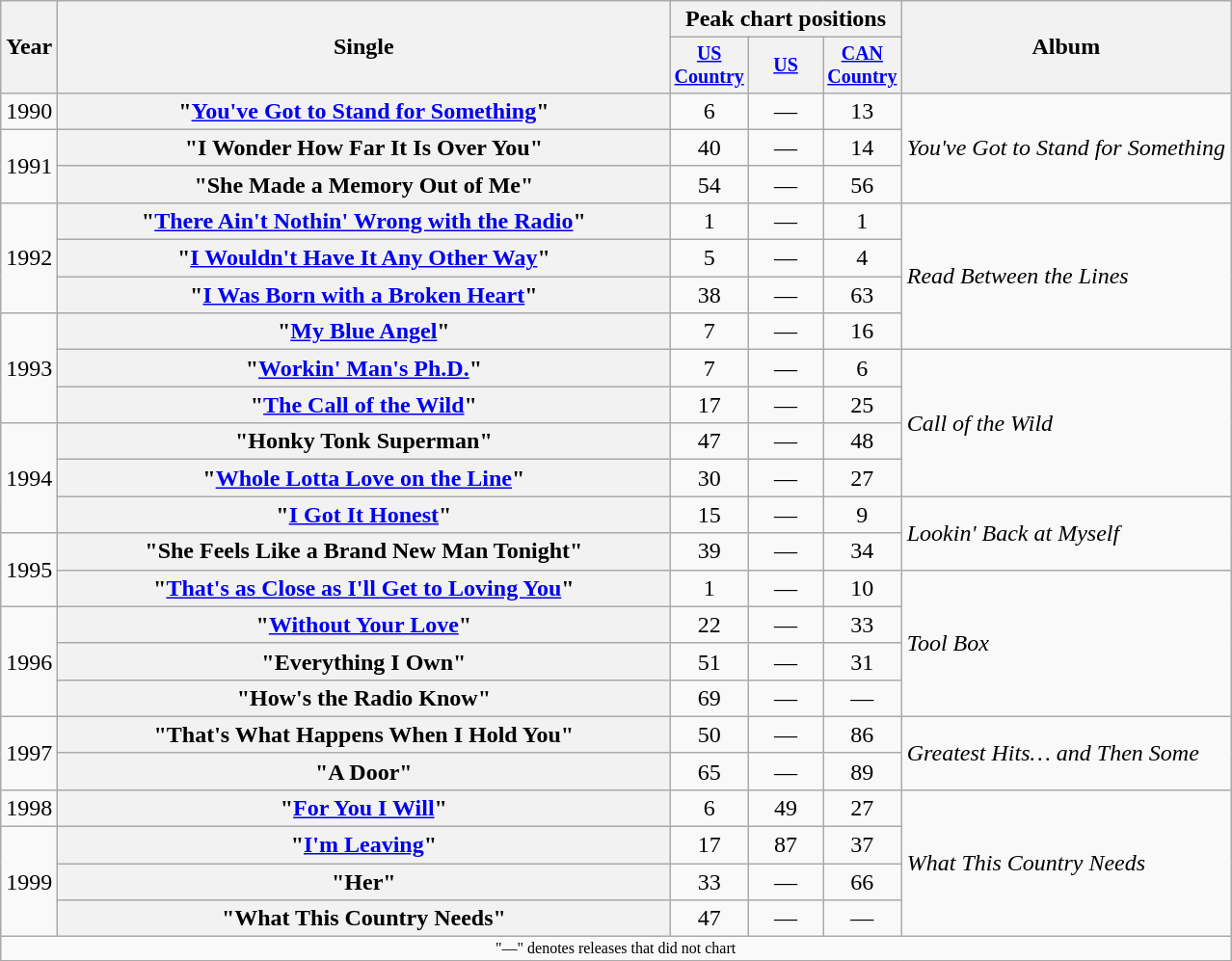<table class="wikitable plainrowheaders" style="text-align:center;">
<tr>
<th rowspan="2">Year</th>
<th rowspan="2" style="width:26em;">Single</th>
<th colspan="3">Peak chart positions</th>
<th rowspan="2">Album</th>
</tr>
<tr style="font-size:smaller;">
<th width="45"><a href='#'>US Country</a><br></th>
<th width="45"><a href='#'>US</a><br></th>
<th width="45"><a href='#'>CAN Country</a><br></th>
</tr>
<tr>
<td>1990</td>
<th scope="row">"<a href='#'>You've Got to Stand for Something</a>"</th>
<td>6</td>
<td>—</td>
<td>13</td>
<td align="left" rowspan="3"><em>You've Got to Stand for Something</em></td>
</tr>
<tr>
<td rowspan="2">1991</td>
<th scope="row">"I Wonder How Far It Is Over You"</th>
<td>40</td>
<td>—</td>
<td>14</td>
</tr>
<tr>
<th scope="row">"She Made a Memory Out of Me"</th>
<td>54</td>
<td>—</td>
<td>56</td>
</tr>
<tr>
<td rowspan="3">1992</td>
<th scope="row">"<a href='#'>There Ain't Nothin' Wrong with the Radio</a>"</th>
<td>1</td>
<td>—</td>
<td>1</td>
<td align="left" rowspan="4"><em>Read Between the Lines</em></td>
</tr>
<tr>
<th scope="row">"<a href='#'>I Wouldn't Have It Any Other Way</a>"</th>
<td>5</td>
<td>—</td>
<td>4</td>
</tr>
<tr>
<th scope="row">"<a href='#'>I Was Born with a Broken Heart</a>"</th>
<td>38</td>
<td>—</td>
<td>63</td>
</tr>
<tr>
<td rowspan="3">1993</td>
<th scope="row">"<a href='#'>My Blue Angel</a>"</th>
<td>7</td>
<td>—</td>
<td>16</td>
</tr>
<tr>
<th scope="row">"<a href='#'>Workin' Man's Ph.D.</a>"</th>
<td>7</td>
<td>—</td>
<td>6</td>
<td align="left" rowspan="4"><em>Call of the Wild</em></td>
</tr>
<tr>
<th scope="row">"<a href='#'>The Call of the Wild</a>"</th>
<td>17</td>
<td>—</td>
<td>25</td>
</tr>
<tr>
<td rowspan="3">1994</td>
<th scope="row">"Honky Tonk Superman"</th>
<td>47</td>
<td>—</td>
<td>48</td>
</tr>
<tr>
<th scope="row">"<a href='#'>Whole Lotta Love on the Line</a>"</th>
<td>30</td>
<td>—</td>
<td>27</td>
</tr>
<tr>
<th scope="row">"<a href='#'>I Got It Honest</a>"</th>
<td>15</td>
<td>—</td>
<td>9</td>
<td align="left" rowspan="2"><em>Lookin' Back at Myself</em></td>
</tr>
<tr>
<td rowspan="2">1995</td>
<th scope="row">"She Feels Like a Brand New Man Tonight"</th>
<td>39</td>
<td>—</td>
<td>34</td>
</tr>
<tr>
<th scope="row">"<a href='#'>That's as Close as I'll Get to Loving You</a>"</th>
<td>1</td>
<td>—</td>
<td>10</td>
<td align="left" rowspan="4"><em>Tool Box</em></td>
</tr>
<tr>
<td rowspan="3">1996</td>
<th scope="row">"<a href='#'>Without Your Love</a>"</th>
<td>22</td>
<td>—</td>
<td>33</td>
</tr>
<tr>
<th scope="row">"Everything I Own"</th>
<td>51</td>
<td>—</td>
<td>31</td>
</tr>
<tr>
<th scope="row">"How's the Radio Know"</th>
<td>69</td>
<td>—</td>
<td>—</td>
</tr>
<tr>
<td rowspan="2">1997</td>
<th scope="row">"That's What Happens When I Hold You"</th>
<td>50</td>
<td>—</td>
<td>86</td>
<td align="left" rowspan="2"><em>Greatest Hits… and Then Some</em></td>
</tr>
<tr>
<th scope="row">"A Door"</th>
<td>65</td>
<td>—</td>
<td>89</td>
</tr>
<tr>
<td>1998</td>
<th scope="row">"<a href='#'>For You I Will</a>"</th>
<td>6</td>
<td>49</td>
<td>27</td>
<td align="left" rowspan="4"><em>What This Country Needs</em></td>
</tr>
<tr>
<td rowspan="3">1999</td>
<th scope="row">"<a href='#'>I'm Leaving</a>"</th>
<td>17</td>
<td>87</td>
<td>37</td>
</tr>
<tr>
<th scope="row">"Her"</th>
<td>33</td>
<td>—</td>
<td>66</td>
</tr>
<tr>
<th scope="row">"What This Country Needs"</th>
<td>47</td>
<td>—</td>
<td>—</td>
</tr>
<tr>
<td colspan="10" style="font-size:8pt">"—" denotes releases that did not chart</td>
</tr>
<tr>
</tr>
</table>
